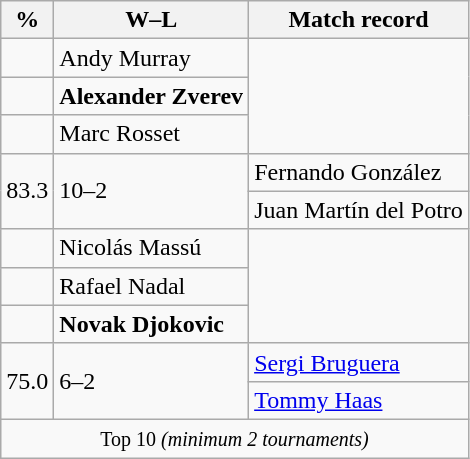<table class="wikitable" style="display:inline-table;">
<tr>
<th>%</th>
<th>W–L</th>
<th>Match record</th>
</tr>
<tr>
<td></td>
<td> Andy Murray</td>
</tr>
<tr>
<td></td>
<td> <strong>Alexander Zverev</strong></td>
</tr>
<tr>
<td></td>
<td> Marc Rosset</td>
</tr>
<tr>
<td rowspan="2">83.3</td>
<td rowspan="2">10–2</td>
<td> Fernando González</td>
</tr>
<tr>
<td> Juan Martín del Potro</td>
</tr>
<tr>
<td></td>
<td> Nicolás Massú</td>
</tr>
<tr>
<td></td>
<td> Rafael Nadal</td>
</tr>
<tr>
<td></td>
<td> <strong>Novak Djokovic</strong></td>
</tr>
<tr>
<td rowspan="2">75.0</td>
<td rowspan="2">6–2</td>
<td> <a href='#'>Sergi Bruguera</a></td>
</tr>
<tr>
<td> <a href='#'>Tommy Haas</a><br></td>
</tr>
<tr>
<td colspan="3" style="text-align: center;"><small>Top 10 <em>(minimum 2 tournaments)</em></small></td>
</tr>
</table>
